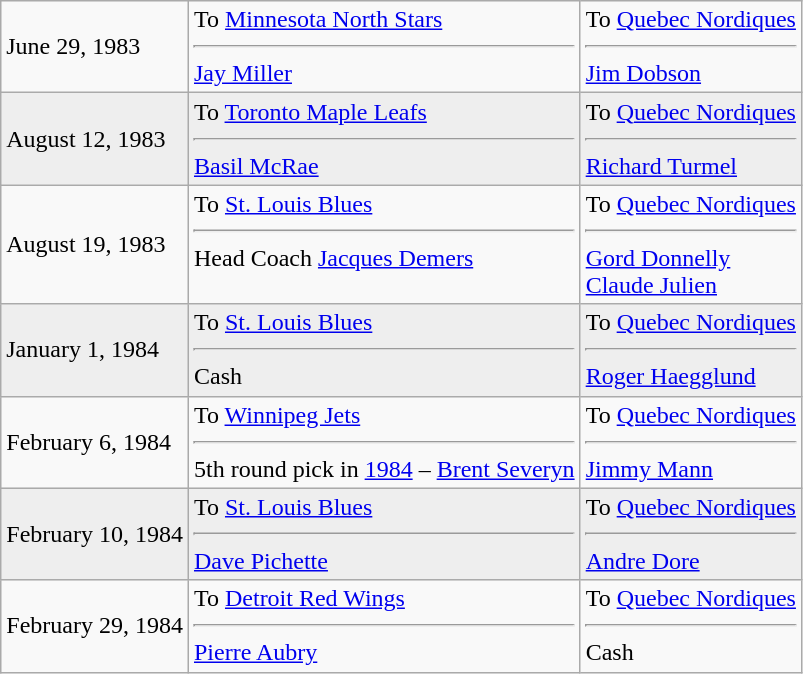<table class="wikitable">
<tr>
<td>June 29, 1983</td>
<td valign="top">To <a href='#'>Minnesota North Stars</a><hr><a href='#'>Jay Miller</a></td>
<td valign="top">To <a href='#'>Quebec Nordiques</a><hr><a href='#'>Jim Dobson</a></td>
</tr>
<tr style="background:#eee;">
<td>August 12, 1983</td>
<td valign="top">To <a href='#'>Toronto Maple Leafs</a><hr><a href='#'>Basil McRae</a></td>
<td valign="top">To <a href='#'>Quebec Nordiques</a><hr><a href='#'>Richard Turmel</a></td>
</tr>
<tr>
<td>August 19, 1983</td>
<td valign="top">To <a href='#'>St. Louis Blues</a><hr>Head Coach <a href='#'>Jacques Demers</a></td>
<td valign="top">To <a href='#'>Quebec Nordiques</a><hr><a href='#'>Gord Donnelly</a> <br> <a href='#'>Claude Julien</a></td>
</tr>
<tr style="background:#eee;">
<td>January 1, 1984</td>
<td valign="top">To <a href='#'>St. Louis Blues</a><hr>Cash</td>
<td valign="top">To <a href='#'>Quebec Nordiques</a><hr><a href='#'>Roger Haegglund</a></td>
</tr>
<tr>
<td>February 6, 1984</td>
<td valign="top">To <a href='#'>Winnipeg Jets</a><hr>5th round pick in <a href='#'>1984</a> – <a href='#'>Brent Severyn</a></td>
<td valign="top">To <a href='#'>Quebec Nordiques</a><hr><a href='#'>Jimmy Mann</a></td>
</tr>
<tr style="background:#eee;">
<td>February 10, 1984</td>
<td valign="top">To <a href='#'>St. Louis Blues</a><hr><a href='#'>Dave Pichette</a></td>
<td valign="top">To <a href='#'>Quebec Nordiques</a><hr><a href='#'>Andre Dore</a></td>
</tr>
<tr>
<td>February 29, 1984</td>
<td valign="top">To <a href='#'>Detroit Red Wings</a><hr><a href='#'>Pierre Aubry</a></td>
<td valign="top">To <a href='#'>Quebec Nordiques</a><hr>Cash</td>
</tr>
</table>
